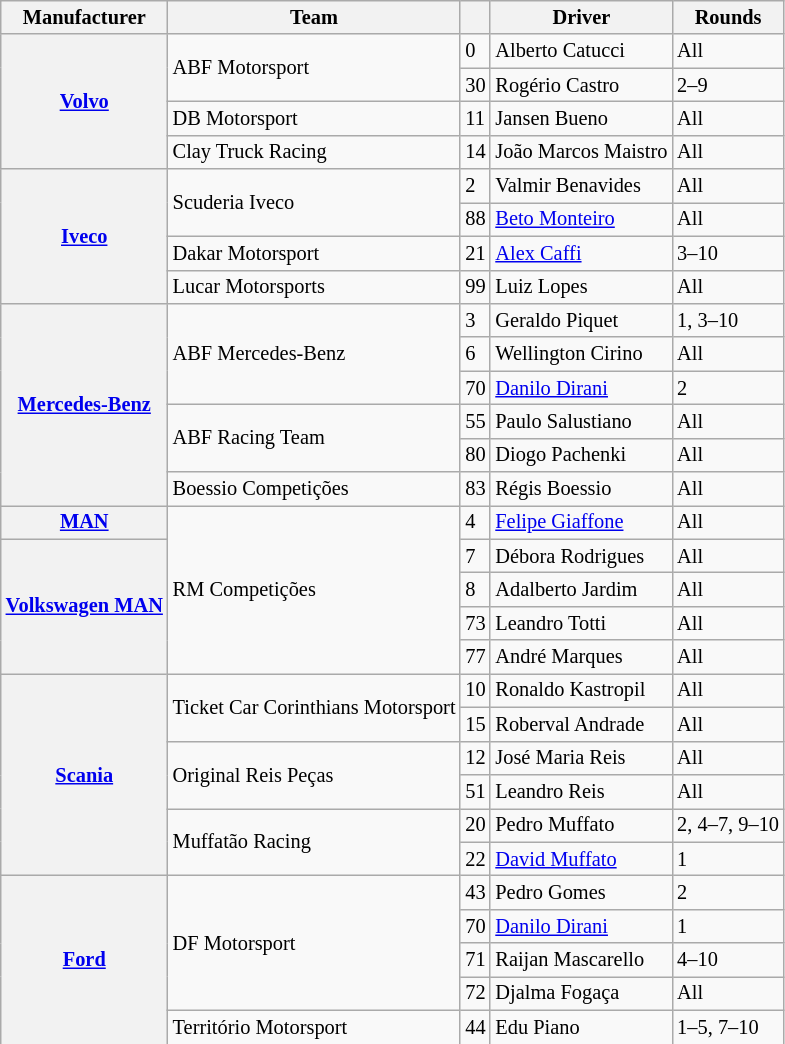<table class="wikitable" style="font-size: 85%">
<tr>
<th>Manufacturer</th>
<th>Team</th>
<th></th>
<th>Driver</th>
<th>Rounds</th>
</tr>
<tr>
<th rowspan=4><a href='#'>Volvo</a></th>
<td rowspan=2>ABF Motorsport</td>
<td>0</td>
<td>Alberto Catucci</td>
<td>All</td>
</tr>
<tr>
<td>30</td>
<td>Rogério Castro</td>
<td>2–9</td>
</tr>
<tr>
<td>DB Motorsport</td>
<td>11</td>
<td>Jansen Bueno</td>
<td>All</td>
</tr>
<tr>
<td>Clay Truck Racing</td>
<td>14</td>
<td>João Marcos Maistro</td>
<td>All</td>
</tr>
<tr>
<th rowspan=4><a href='#'>Iveco</a></th>
<td rowspan=2>Scuderia Iveco</td>
<td>2</td>
<td>Valmir Benavides</td>
<td>All</td>
</tr>
<tr>
<td>88</td>
<td><a href='#'>Beto Monteiro</a></td>
<td>All</td>
</tr>
<tr>
<td>Dakar Motorsport</td>
<td>21</td>
<td><a href='#'>Alex Caffi</a></td>
<td>3–10</td>
</tr>
<tr>
<td>Lucar Motorsports</td>
<td>99</td>
<td>Luiz Lopes</td>
<td>All</td>
</tr>
<tr>
<th rowspan=6><a href='#'>Mercedes-Benz</a></th>
<td rowspan=3>ABF Mercedes-Benz</td>
<td>3</td>
<td>Geraldo Piquet</td>
<td>1, 3–10</td>
</tr>
<tr>
<td>6</td>
<td>Wellington Cirino</td>
<td>All</td>
</tr>
<tr>
<td>70</td>
<td><a href='#'>Danilo Dirani</a></td>
<td>2</td>
</tr>
<tr>
<td rowspan=2>ABF Racing Team</td>
<td>55</td>
<td>Paulo Salustiano</td>
<td>All</td>
</tr>
<tr>
<td>80</td>
<td>Diogo Pachenki</td>
<td>All</td>
</tr>
<tr>
<td>Boessio Competições</td>
<td>83</td>
<td>Régis Boessio</td>
<td>All</td>
</tr>
<tr>
<th><a href='#'>MAN</a></th>
<td rowspan=5>RM Competições</td>
<td>4</td>
<td><a href='#'>Felipe Giaffone</a></td>
<td>All</td>
</tr>
<tr>
<th rowspan=4><a href='#'>Volkswagen MAN</a></th>
<td>7</td>
<td>Débora Rodrigues</td>
<td>All</td>
</tr>
<tr>
<td>8</td>
<td>Adalberto Jardim</td>
<td>All</td>
</tr>
<tr>
<td>73</td>
<td>Leandro Totti</td>
<td>All</td>
</tr>
<tr>
<td>77</td>
<td>André Marques</td>
<td>All</td>
</tr>
<tr>
<th rowspan=6><a href='#'>Scania</a></th>
<td rowspan=2>Ticket Car Corinthians Motorsport</td>
<td>10</td>
<td>Ronaldo Kastropil</td>
<td>All</td>
</tr>
<tr>
<td>15</td>
<td>Roberval Andrade</td>
<td>All</td>
</tr>
<tr>
<td rowspan=2>Original Reis Peças</td>
<td>12</td>
<td>José Maria Reis</td>
<td>All</td>
</tr>
<tr>
<td>51</td>
<td>Leandro Reis</td>
<td>All</td>
</tr>
<tr>
<td rowspan=2>Muffatão Racing</td>
<td>20</td>
<td>Pedro Muffato</td>
<td>2, 4–7, 9–10</td>
</tr>
<tr>
<td>22</td>
<td><a href='#'>David Muffato</a></td>
<td>1</td>
</tr>
<tr>
<th rowspan=5><a href='#'>Ford</a></th>
<td rowspan=4>DF Motorsport</td>
<td>43</td>
<td>Pedro Gomes</td>
<td>2</td>
</tr>
<tr>
<td>70</td>
<td><a href='#'>Danilo Dirani</a></td>
<td>1</td>
</tr>
<tr>
<td>71</td>
<td>Raijan Mascarello</td>
<td>4–10</td>
</tr>
<tr>
<td>72</td>
<td>Djalma Fogaça</td>
<td>All</td>
</tr>
<tr>
<td>Território Motorsport</td>
<td>44</td>
<td>Edu Piano</td>
<td>1–5, 7–10</td>
</tr>
</table>
